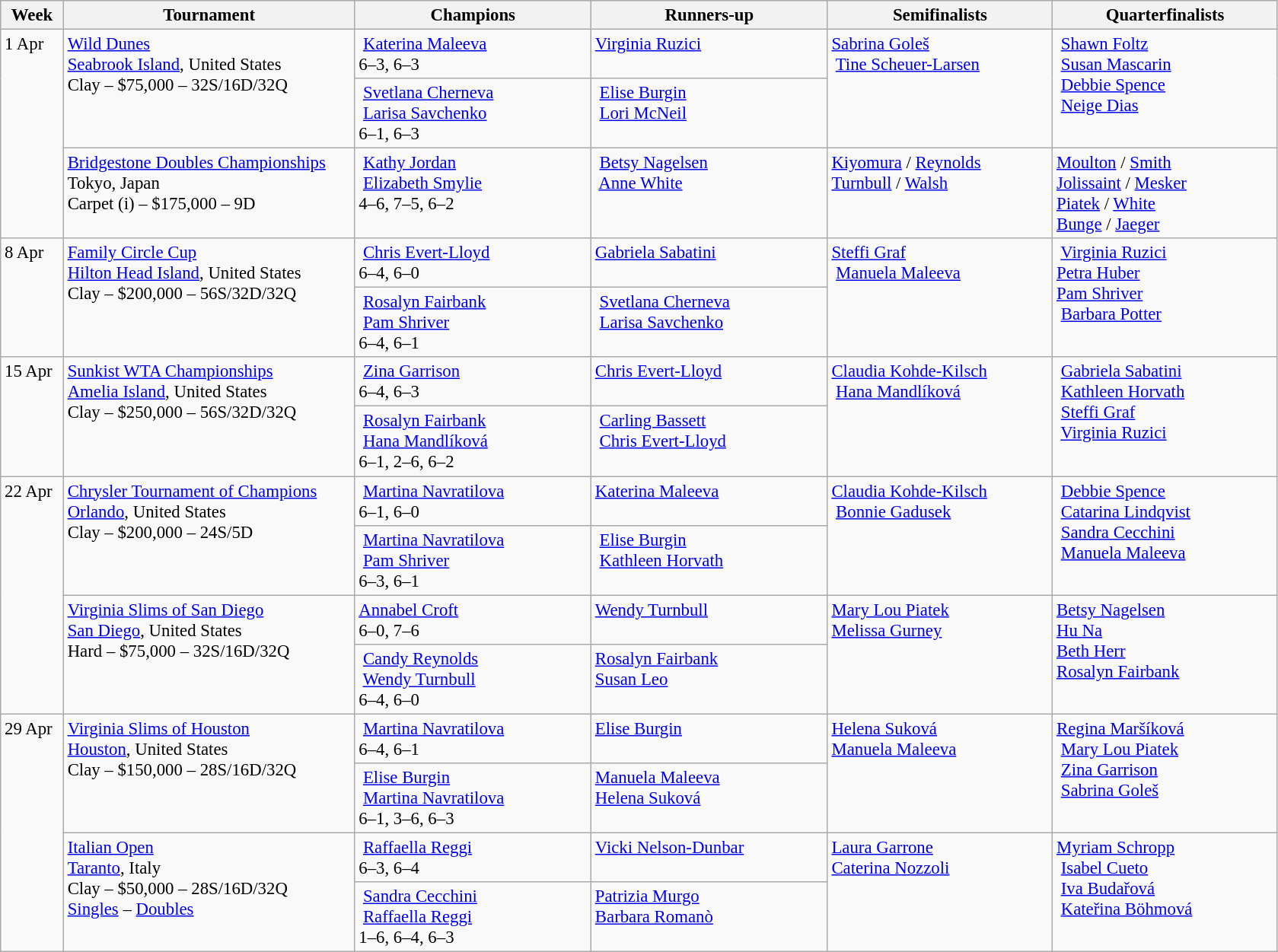<table class=wikitable style=font-size:95%>
<tr>
<th style="width:48px;">Week</th>
<th style="width:248px;">Tournament</th>
<th style="width:200px;">Champions</th>
<th style="width:200px;">Runners-up</th>
<th style="width:190px;">Semifinalists</th>
<th style="width:190px;">Quarterfinalists</th>
</tr>
<tr valign="top">
<td rowspan=3>1 Apr</td>
<td rowspan=2><a href='#'>Wild Dunes</a><br> <a href='#'>Seabrook Island</a>, United States <br>Clay – $75,000 – 32S/16D/32Q</td>
<td> <a href='#'>Katerina Maleeva</a><br>6–3, 6–3</td>
<td> <a href='#'>Virginia Ruzici</a></td>
<td rowspan=2> <a href='#'>Sabrina Goleš</a><br> <a href='#'>Tine Scheuer-Larsen</a></td>
<td rowspan=2> <a href='#'>Shawn Foltz</a><br> <a href='#'>Susan Mascarin</a><br>  <a href='#'>Debbie Spence</a><br> <a href='#'>Neige Dias</a></td>
</tr>
<tr valign="top">
<td> <a href='#'>Svetlana Cherneva</a><br> <a href='#'>Larisa Savchenko</a><br> 6–1, 6–3</td>
<td> <a href='#'>Elise Burgin</a><br> <a href='#'>Lori McNeil</a></td>
</tr>
<tr valign="top">
<td><a href='#'>Bridgestone Doubles Championships</a><br> Tokyo, Japan<br>Carpet (i) – $175,000 – 9D</td>
<td> <a href='#'>Kathy Jordan</a><br> <a href='#'>Elizabeth Smylie</a><br>4–6, 7–5, 6–2</td>
<td> <a href='#'>Betsy Nagelsen</a><br> <a href='#'>Anne White</a></td>
<td> <a href='#'>Kiyomura</a> /  <a href='#'>Reynolds</a> <br> <a href='#'>Turnbull</a> /  <a href='#'>Walsh</a></td>
<td> <a href='#'>Moulton</a> /  <a href='#'>Smith</a> <br> <a href='#'>Jolissaint</a> /  <a href='#'>Mesker</a> <br> <a href='#'>Piatek</a> /  <a href='#'>White</a> <br> <a href='#'>Bunge</a> /  <a href='#'>Jaeger</a></td>
</tr>
<tr valign="top">
<td rowspan=2>8 Apr</td>
<td rowspan=2><a href='#'>Family Circle Cup</a><br> <a href='#'>Hilton Head Island</a>, United States <br>Clay – $200,000 – 56S/32D/32Q</td>
<td> <a href='#'>Chris Evert-Lloyd</a><br>6–4, 6–0</td>
<td> <a href='#'>Gabriela Sabatini</a></td>
<td rowspan=2> <a href='#'>Steffi Graf</a><br> <a href='#'>Manuela Maleeva</a></td>
<td rowspan=2> <a href='#'>Virginia Ruzici</a> <br> <a href='#'>Petra Huber</a><br>  <a href='#'>Pam Shriver</a><br> <a href='#'>Barbara Potter</a></td>
</tr>
<tr valign="top">
<td> <a href='#'>Rosalyn Fairbank</a><br> <a href='#'>Pam Shriver</a><br> 6–4, 6–1</td>
<td> <a href='#'>Svetlana Cherneva</a><br> <a href='#'>Larisa Savchenko</a></td>
</tr>
<tr valign="top">
<td rowspan=2>15 Apr</td>
<td rowspan=2><a href='#'>Sunkist WTA Championships</a><br> <a href='#'>Amelia Island</a>, United States <br>Clay – $250,000 – 56S/32D/32Q</td>
<td> <a href='#'>Zina Garrison</a><br>6–4, 6–3</td>
<td> <a href='#'>Chris Evert-Lloyd</a></td>
<td rowspan=2> <a href='#'>Claudia Kohde-Kilsch</a><br> <a href='#'>Hana Mandlíková</a></td>
<td rowspan=2> <a href='#'>Gabriela Sabatini</a><br> <a href='#'>Kathleen Horvath</a><br> <a href='#'>Steffi Graf</a><br> <a href='#'>Virginia Ruzici</a></td>
</tr>
<tr valign="top">
<td> <a href='#'>Rosalyn Fairbank</a><br> <a href='#'>Hana Mandlíková</a><br> 6–1, 2–6, 6–2</td>
<td> <a href='#'>Carling Bassett</a><br> <a href='#'>Chris Evert-Lloyd</a></td>
</tr>
<tr valign="top">
<td rowspan=4>22 Apr</td>
<td rowspan=2><a href='#'>Chrysler Tournament of Champions</a><br> <a href='#'>Orlando</a>, United States <br>Clay – $200,000 – 24S/5D</td>
<td> <a href='#'>Martina Navratilova</a><br>6–1, 6–0</td>
<td> <a href='#'>Katerina Maleeva</a></td>
<td rowspan=2> <a href='#'>Claudia Kohde-Kilsch</a><br> <a href='#'>Bonnie Gadusek</a></td>
<td rowspan=2> <a href='#'>Debbie Spence</a><br> <a href='#'>Catarina Lindqvist</a><br>  <a href='#'>Sandra Cecchini</a><br> <a href='#'>Manuela Maleeva</a></td>
</tr>
<tr valign="top">
<td> <a href='#'>Martina Navratilova</a><br> <a href='#'>Pam Shriver</a><br> 6–3, 6–1</td>
<td> <a href='#'>Elise Burgin</a><br> <a href='#'>Kathleen Horvath</a></td>
</tr>
<tr valign="top">
<td rowspan=2><a href='#'>Virginia Slims of San Diego</a><br> <a href='#'>San Diego</a>, United States <br>Hard – $75,000 – 32S/16D/32Q</td>
<td> <a href='#'>Annabel Croft</a><br>6–0, 7–6</td>
<td> <a href='#'>Wendy Turnbull</a></td>
<td rowspan=2> <a href='#'>Mary Lou Piatek</a> <br> <a href='#'>Melissa Gurney</a></td>
<td rowspan=2> <a href='#'>Betsy Nagelsen</a>  <br> <a href='#'>Hu Na</a> <br> <a href='#'>Beth Herr</a> <br> <a href='#'>Rosalyn Fairbank</a></td>
</tr>
<tr valign="top">
<td> <a href='#'>Candy Reynolds</a><br> <a href='#'>Wendy Turnbull</a><br>6–4, 6–0</td>
<td> <a href='#'>Rosalyn Fairbank</a> <br> <a href='#'>Susan Leo</a></td>
</tr>
<tr valign="top">
<td rowspan=4>29 Apr</td>
<td rowspan=2><a href='#'>Virginia Slims of Houston</a><br> <a href='#'>Houston</a>, United States <br>Clay – $150,000 – 28S/16D/32Q</td>
<td> <a href='#'>Martina Navratilova</a><br>6–4, 6–1</td>
<td> <a href='#'>Elise Burgin</a></td>
<td rowspan=2> <a href='#'>Helena Suková</a><br>  <a href='#'>Manuela Maleeva</a></td>
<td rowspan=2> <a href='#'>Regina Maršíková</a><br> <a href='#'>Mary Lou Piatek</a><br> <a href='#'>Zina Garrison</a><br> <a href='#'>Sabrina Goleš</a></td>
</tr>
<tr valign="top">
<td> <a href='#'>Elise Burgin</a><br> <a href='#'>Martina Navratilova</a><br>6–1, 3–6, 6–3</td>
<td> <a href='#'>Manuela Maleeva</a> <br> <a href='#'>Helena Suková</a></td>
</tr>
<tr valign="top">
<td rowspan=2><a href='#'>Italian Open</a><br> <a href='#'>Taranto</a>, Italy<br>Clay – $50,000 – 28S/16D/32Q <br><a href='#'>Singles</a> – <a href='#'>Doubles</a></td>
<td> <a href='#'>Raffaella Reggi</a><br>6–3, 6–4</td>
<td> <a href='#'>Vicki Nelson-Dunbar</a></td>
<td rowspan=2> <a href='#'>Laura Garrone</a><br>  <a href='#'>Caterina Nozzoli</a></td>
<td rowspan=2> <a href='#'>Myriam Schropp</a><br> <a href='#'>Isabel Cueto</a><br> <a href='#'>Iva Budařová</a><br> <a href='#'>Kateřina Böhmová</a></td>
</tr>
<tr valign="top">
<td> <a href='#'>Sandra Cecchini</a><br> <a href='#'>Raffaella Reggi</a><br>1–6, 6–4, 6–3</td>
<td> <a href='#'>Patrizia Murgo</a> <br> <a href='#'>Barbara Romanò</a></td>
</tr>
</table>
